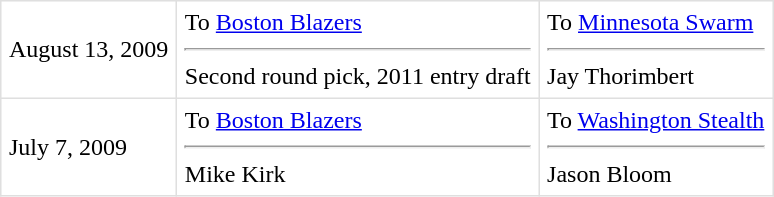<table border=1 style="border-collapse:collapse" bordercolor="#DFDFDF"  cellpadding="5">
<tr>
<td>August 13, 2009</td>
<td valign="top">To <a href='#'>Boston Blazers</a> <hr>Second round pick, 2011 entry draft</td>
<td valign="top">To <a href='#'>Minnesota Swarm</a><hr>Jay Thorimbert</td>
</tr>
<tr>
<td>July 7, 2009</td>
<td valign="top">To <a href='#'>Boston Blazers</a> <hr>Mike Kirk</td>
<td valign="top">To <a href='#'>Washington Stealth</a><hr>Jason Bloom</td>
</tr>
</table>
